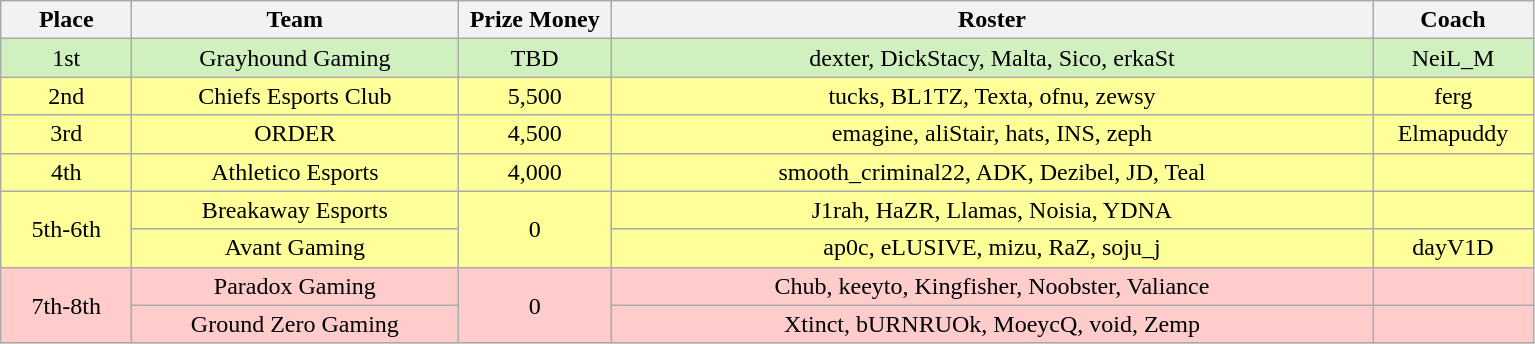<table class="wikitable" style="text-align:center">
<tr>
<th width="80">Place</th>
<th width="210">Team</th>
<th width="95">Prize Money</th>
<th width="500">Roster</th>
<th width="100">Coach</th>
</tr>
<tr>
<td style="background: #D0F0C0;">1st</td>
<td style="background: #D0F0C0;">Grayhound Gaming</td>
<td style="background: #D0F0C0;">TBD</td>
<td style="background: #D0F0C0;">dexter, DickStacy, Malta, Sico, erkaSt</td>
<td style="background: #D0F0C0;">NeiL_M</td>
</tr>
<tr>
<td style="background: #FFFF99;">2nd</td>
<td style="background: #FFFF99;">Chiefs Esports Club</td>
<td style="background: #FFFF99;">5,500</td>
<td style="background: #FFFF99;">tucks, BL1TZ, Texta, ofnu, zewsy</td>
<td style="background: #FFFF99;">ferg</td>
</tr>
<tr>
<td style="background: #FFFF99;">3rd</td>
<td style="background: #FFFF99;">ORDER</td>
<td style="background: #FFFF99;">4,500</td>
<td style="background: #FFFF99;">emagine, aliStair, hats, INS, zeph</td>
<td style="background: #FFFF99;">Elmapuddy</td>
</tr>
<tr>
<td style="background: #FFFF99;">4th</td>
<td style="background: #FFFF99;">Athletico Esports</td>
<td style="background: #FFFF99;">4,000</td>
<td style="background: #FFFF99;">smooth_criminal22, ADK, Dezibel, JD, Teal</td>
<td style="background: #FFFF99;"></td>
</tr>
<tr>
<td style="background: #FFFF99;" rowspan="2">5th-6th</td>
<td style="background: #FFFF99;">Breakaway Esports</td>
<td style="background: #FFFF99;" rowspan="2">0</td>
<td style="background: #FFFF99;">J1rah, HaZR, Llamas, Noisia, YDNA</td>
<td style="background: #FFFF99;"></td>
</tr>
<tr style="background: #FFFF99;">
<td style="background: #FFFF99;">Avant Gaming</td>
<td style="background: #FFFF99;">ap0c, eLUSIVE, mizu, RaZ, soju_j</td>
<td style="background: #FFFF99;">dayV1D</td>
</tr>
<tr>
<td style="background: #FFCCCC;" rowspan="2">7th-8th</td>
<td style="background: #FFCCCC;">Paradox Gaming</td>
<td style="background: #FFCCCC;" rowspan="2">0</td>
<td style="background: #FFCCCC;">Chub, keeyto, Kingfisher, Noobster, Valiance</td>
<td style="background: #FFCCCC;"></td>
</tr>
<tr style="background: #FFCCCC;">
<td style="background: #FFCCCC;">Ground Zero Gaming</td>
<td style="background: #FFCCCC;">Xtinct, bURNRUOk, MoeycQ, void, Zemp</td>
<td style="background: #FFCCCC;"></td>
</tr>
</table>
